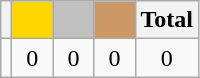<table class="wikitable">
<tr>
<th></th>
<th style="background-color:gold">        </th>
<th style="background-color:silver">      </th>
<th style="background-color:#CC9966">      </th>
<th>Total</th>
</tr>
<tr align="center">
<td></td>
<td>0</td>
<td>0</td>
<td>0</td>
<td>0</td>
</tr>
</table>
